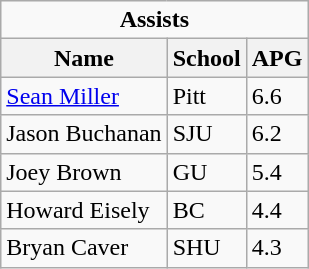<table class="wikitable">
<tr>
<td colspan=3 style="text-align:center;"><strong>Assists</strong></td>
</tr>
<tr>
<th>Name</th>
<th>School</th>
<th>APG</th>
</tr>
<tr>
<td><a href='#'>Sean Miller</a></td>
<td>Pitt</td>
<td>6.6</td>
</tr>
<tr>
<td>Jason Buchanan</td>
<td>SJU</td>
<td>6.2</td>
</tr>
<tr>
<td>Joey Brown</td>
<td>GU</td>
<td>5.4</td>
</tr>
<tr>
<td>Howard Eisely</td>
<td>BC</td>
<td>4.4</td>
</tr>
<tr>
<td>Bryan Caver</td>
<td>SHU</td>
<td>4.3</td>
</tr>
</table>
